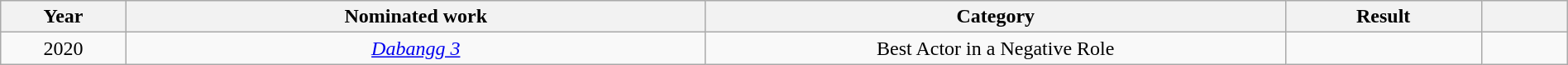<table class="wikitable" width=100%>
<tr>
<th width=8%>Year</th>
<th width=37%>Nominated work</th>
<th width=37%>Category</th>
<th width=12.5%>Result</th>
<th width=5.5%></th>
</tr>
<tr>
<td style="text-align:center;">2020</td>
<td style="text-align: center;"><em><a href='#'>Dabangg 3</a></em></td>
<td style="text-align: center;">Best Actor in a Negative Role</td>
<td></td>
<td style="text-align: center;"></td>
</tr>
</table>
